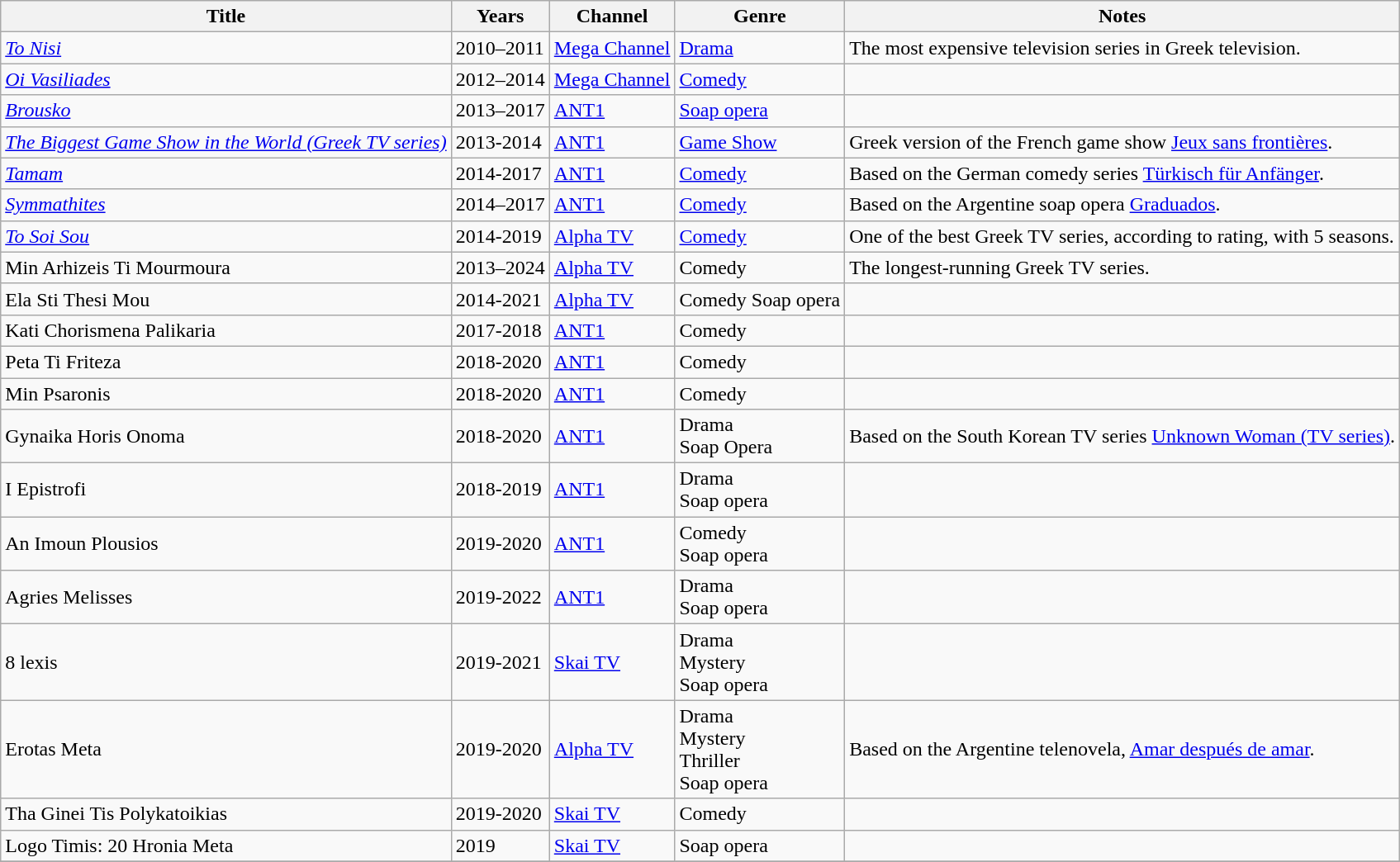<table class="wikitable">
<tr>
<th>Title</th>
<th>Years</th>
<th>Channel</th>
<th>Genre</th>
<th>Notes</th>
</tr>
<tr>
<td><em><a href='#'>To Nisi</a></em></td>
<td>2010–2011</td>
<td><a href='#'>Mega Channel</a></td>
<td><a href='#'>Drama</a></td>
<td>The most expensive television series in Greek television.</td>
</tr>
<tr>
<td><em><a href='#'>Oi Vasiliades</a></em></td>
<td>2012–2014</td>
<td><a href='#'>Mega Channel</a></td>
<td><a href='#'>Comedy</a></td>
<td></td>
</tr>
<tr>
<td><em><a href='#'>Brousko</a></em></td>
<td>2013–2017</td>
<td><a href='#'>ANT1</a></td>
<td><a href='#'>Soap opera</a></td>
<td></td>
</tr>
<tr>
<td><em><a href='#'>The Biggest Game Show in the World (Greek TV series)</a></em></td>
<td>2013-2014</td>
<td><a href='#'>ANT1</a></td>
<td><a href='#'>Game Show</a></td>
<td>Greek version of the French game show <a href='#'>Jeux sans frontières</a>.</td>
</tr>
<tr>
<td><em><a href='#'>Tamam</a></em></td>
<td>2014-2017</td>
<td><a href='#'>ANT1</a></td>
<td><a href='#'>Comedy</a></td>
<td>Based on the German comedy series <a href='#'>Türkisch für Anfänger</a>.</td>
</tr>
<tr>
<td><em><a href='#'>Symmathites</a></em></td>
<td>2014–2017</td>
<td><a href='#'>ANT1</a></td>
<td><a href='#'>Comedy</a></td>
<td>Based on the Argentine soap opera <a href='#'>Graduados</a>.</td>
</tr>
<tr>
<td><em><a href='#'>To Soi Sou</a></em></td>
<td>2014-2019</td>
<td><a href='#'>Alpha TV</a></td>
<td><a href='#'>Comedy</a></td>
<td>One of the best Greek TV series, according to rating, with 5 seasons.</td>
</tr>
<tr>
<td>Min Arhizeis Ti Mourmoura</td>
<td>2013–2024</td>
<td><a href='#'>Alpha TV</a></td>
<td>Comedy</td>
<td>The longest-running Greek TV series.</td>
</tr>
<tr>
<td>Ela Sti Thesi Mou</td>
<td>2014-2021</td>
<td><a href='#'>Alpha TV</a></td>
<td>Comedy Soap opera</td>
<td></td>
</tr>
<tr>
<td>Kati Chorismena Palikaria</td>
<td>2017-2018</td>
<td><a href='#'>ANT1</a></td>
<td>Comedy</td>
<td></td>
</tr>
<tr>
<td>Peta Ti Friteza</td>
<td>2018-2020</td>
<td><a href='#'>ANT1</a></td>
<td>Comedy</td>
<td></td>
</tr>
<tr>
<td>Min Psaronis</td>
<td>2018-2020</td>
<td><a href='#'>ANT1</a></td>
<td>Comedy</td>
<td></td>
</tr>
<tr>
<td>Gynaika Horis Onoma</td>
<td>2018-2020</td>
<td><a href='#'>ANT1</a></td>
<td>Drama <br> Soap Opera</td>
<td>Based on the South Korean TV series <a href='#'>Unknown Woman (TV series)</a>.</td>
</tr>
<tr>
<td>I Epistrofi</td>
<td>2018-2019</td>
<td><a href='#'>ANT1</a></td>
<td>Drama <br> Soap opera</td>
<td></td>
</tr>
<tr>
<td>An Imoun Plousios</td>
<td>2019-2020</td>
<td><a href='#'>ANT1</a></td>
<td>Comedy <br> Soap opera</td>
<td></td>
</tr>
<tr>
<td>Agries Melisses</td>
<td>2019-2022</td>
<td><a href='#'>ANT1</a></td>
<td>Drama <br> Soap opera</td>
<td></td>
</tr>
<tr>
<td>8 lexis</td>
<td>2019-2021</td>
<td><a href='#'>Skai TV</a></td>
<td>Drama <br> Mystery <br> Soap opera</td>
<td></td>
</tr>
<tr>
<td>Erotas Meta</td>
<td>2019-2020</td>
<td><a href='#'>Alpha TV</a></td>
<td>Drama <br>Mystery <br> Thriller <br>Soap opera</td>
<td>Based on the Argentine telenovela, <a href='#'>Amar después de amar</a>.</td>
</tr>
<tr>
<td>Tha Ginei Tis Polykatoikias</td>
<td>2019-2020</td>
<td><a href='#'>Skai TV</a></td>
<td>Comedy</td>
<td></td>
</tr>
<tr>
<td>Logo Timis: 20 Hronia Meta</td>
<td>2019</td>
<td><a href='#'>Skai TV</a></td>
<td>Soap opera</td>
<td></td>
</tr>
<tr>
</tr>
</table>
